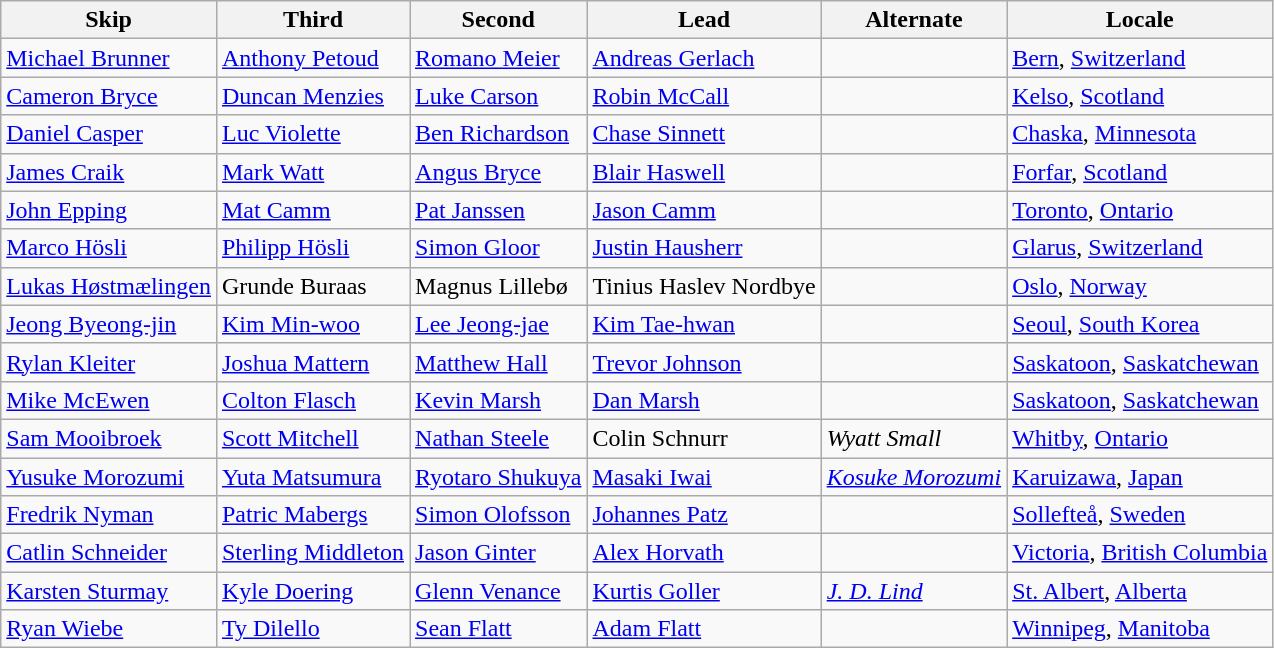<table class=wikitable>
<tr>
<th scope="col">Skip</th>
<th scope="col">Third</th>
<th scope="col">Second</th>
<th scope="col">Lead</th>
<th scope="col">Alternate</th>
<th scope="col">Locale</th>
</tr>
<tr>
<td><a href='#'>Michael Brunner</a></td>
<td><a href='#'>Anthony Petoud</a></td>
<td><a href='#'>Romano Meier</a></td>
<td><a href='#'>Andreas Gerlach</a></td>
<td></td>
<td> <a href='#'>Bern</a>, <a href='#'>Switzerland</a></td>
</tr>
<tr>
<td><a href='#'>Cameron Bryce</a></td>
<td><a href='#'>Duncan Menzies</a></td>
<td><a href='#'>Luke Carson</a></td>
<td><a href='#'>Robin McCall</a></td>
<td></td>
<td> <a href='#'>Kelso</a>, <a href='#'>Scotland</a></td>
</tr>
<tr>
<td><a href='#'>Daniel Casper</a></td>
<td><a href='#'>Luc Violette</a></td>
<td><a href='#'>Ben Richardson</a></td>
<td><a href='#'>Chase Sinnett</a></td>
<td></td>
<td> <a href='#'>Chaska</a>, <a href='#'>Minnesota</a></td>
</tr>
<tr>
<td><a href='#'>James Craik</a></td>
<td><a href='#'>Mark Watt</a></td>
<td><a href='#'>Angus Bryce</a></td>
<td><a href='#'>Blair Haswell</a></td>
<td></td>
<td> <a href='#'>Forfar</a>, <a href='#'>Scotland</a></td>
</tr>
<tr>
<td><a href='#'>John Epping</a></td>
<td><a href='#'>Mat Camm</a></td>
<td><a href='#'>Pat Janssen</a></td>
<td><a href='#'>Jason Camm</a></td>
<td></td>
<td> <a href='#'>Toronto</a>, <a href='#'>Ontario</a></td>
</tr>
<tr>
<td><a href='#'>Marco Hösli</a></td>
<td><a href='#'>Philipp Hösli</a></td>
<td><a href='#'>Simon Gloor</a></td>
<td><a href='#'>Justin Hausherr</a></td>
<td></td>
<td> <a href='#'>Glarus</a>, <a href='#'>Switzerland</a></td>
</tr>
<tr>
<td><a href='#'>Lukas Høstmælingen</a></td>
<td>Grunde Buraas</td>
<td>Magnus Lillebø</td>
<td>Tinius Haslev Nordbye</td>
<td></td>
<td> <a href='#'>Oslo</a>, <a href='#'>Norway</a></td>
</tr>
<tr>
<td><a href='#'>Jeong Byeong-jin</a></td>
<td><a href='#'>Kim Min-woo</a></td>
<td><a href='#'>Lee Jeong-jae</a></td>
<td><a href='#'>Kim Tae-hwan</a></td>
<td></td>
<td> <a href='#'>Seoul</a>, <a href='#'>South Korea</a></td>
</tr>
<tr>
<td><a href='#'>Rylan Kleiter</a></td>
<td><a href='#'>Joshua Mattern</a></td>
<td><a href='#'>Matthew Hall</a></td>
<td><a href='#'>Trevor Johnson</a></td>
<td></td>
<td> <a href='#'>Saskatoon</a>, <a href='#'>Saskatchewan</a></td>
</tr>
<tr>
<td><a href='#'>Mike McEwen</a></td>
<td><a href='#'>Colton Flasch</a></td>
<td><a href='#'>Kevin Marsh</a></td>
<td><a href='#'>Dan Marsh</a></td>
<td></td>
<td> <a href='#'>Saskatoon</a>, <a href='#'>Saskatchewan</a></td>
</tr>
<tr>
<td><a href='#'>Sam Mooibroek</a></td>
<td><a href='#'>Scott Mitchell</a></td>
<td><a href='#'>Nathan Steele</a></td>
<td>Colin Schnurr</td>
<td><em>Wyatt Small</em></td>
<td> <a href='#'>Whitby</a>, <a href='#'>Ontario</a></td>
</tr>
<tr>
<td><a href='#'>Yusuke Morozumi</a></td>
<td><a href='#'>Yuta Matsumura</a></td>
<td><a href='#'>Ryotaro Shukuya</a></td>
<td><a href='#'>Masaki Iwai</a></td>
<td><em><a href='#'>Kosuke Morozumi</a></em></td>
<td> <a href='#'>Karuizawa</a>, <a href='#'>Japan</a></td>
</tr>
<tr>
<td><a href='#'>Fredrik Nyman</a></td>
<td><a href='#'>Patric Mabergs</a></td>
<td><a href='#'>Simon Olofsson</a></td>
<td><a href='#'>Johannes Patz</a></td>
<td></td>
<td> <a href='#'>Sollefteå</a>, <a href='#'>Sweden</a></td>
</tr>
<tr>
<td><a href='#'>Catlin Schneider</a></td>
<td><a href='#'>Sterling Middleton</a></td>
<td><a href='#'>Jason Ginter</a></td>
<td><a href='#'>Alex Horvath</a></td>
<td></td>
<td> <a href='#'>Victoria</a>, <a href='#'>British Columbia</a></td>
</tr>
<tr>
<td><a href='#'>Karsten Sturmay</a></td>
<td><a href='#'>Kyle Doering</a></td>
<td><a href='#'>Glenn Venance</a></td>
<td><a href='#'>Kurtis Goller</a></td>
<td><em><a href='#'>J. D. Lind</a></em></td>
<td> <a href='#'>St. Albert</a>, <a href='#'>Alberta</a></td>
</tr>
<tr>
<td><a href='#'>Ryan Wiebe</a></td>
<td><a href='#'>Ty Dilello</a></td>
<td><a href='#'>Sean Flatt</a></td>
<td><a href='#'>Adam Flatt</a></td>
<td></td>
<td> <a href='#'>Winnipeg</a>, <a href='#'>Manitoba</a></td>
</tr>
</table>
